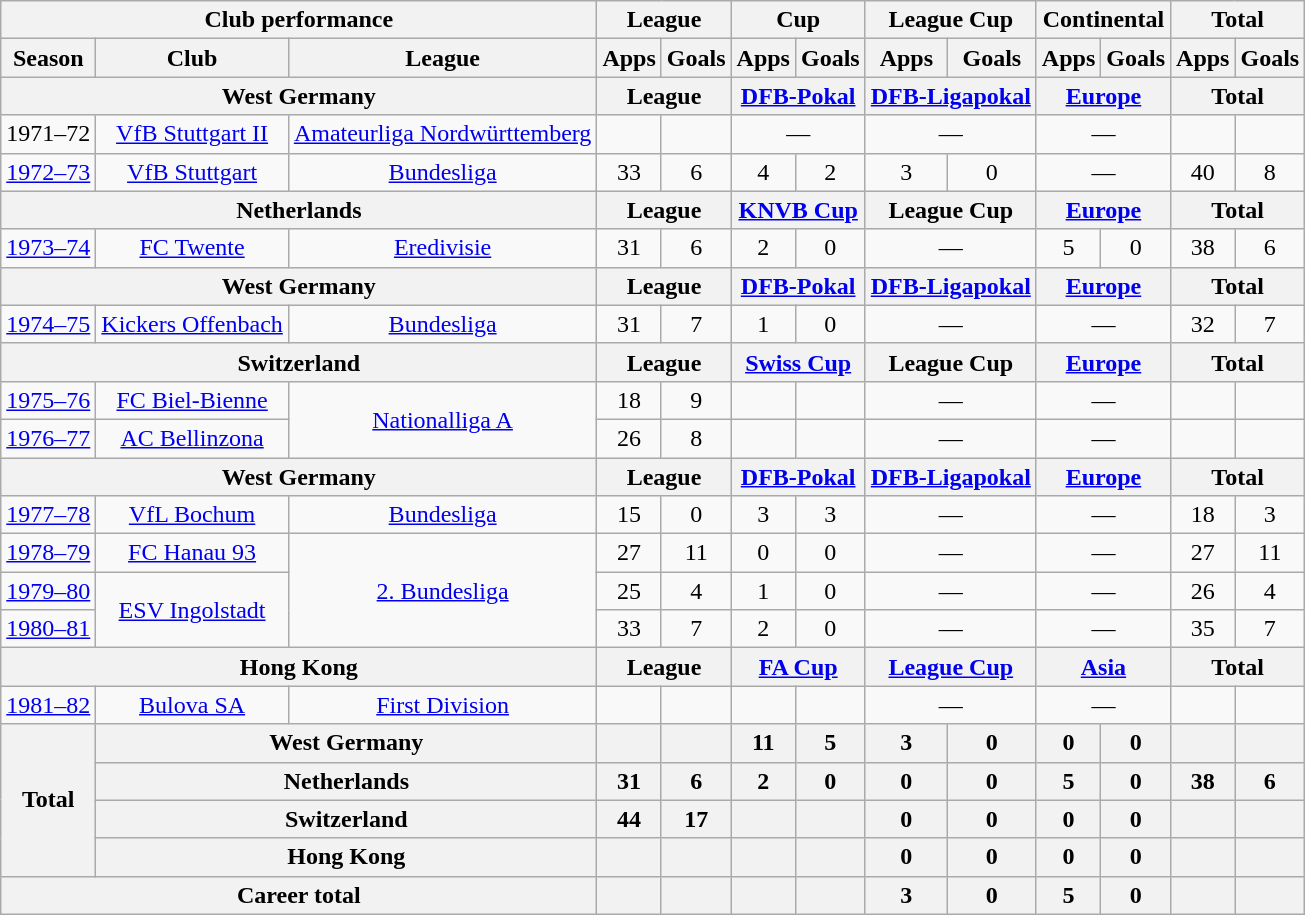<table class="wikitable" style="text-align:center">
<tr>
<th colspan=3>Club performance</th>
<th colspan=2>League</th>
<th colspan=2>Cup</th>
<th colspan=2>League Cup</th>
<th colspan=2>Continental</th>
<th colspan=2>Total</th>
</tr>
<tr>
<th>Season</th>
<th>Club</th>
<th>League</th>
<th>Apps</th>
<th>Goals</th>
<th>Apps</th>
<th>Goals</th>
<th>Apps</th>
<th>Goals</th>
<th>Apps</th>
<th>Goals</th>
<th>Apps</th>
<th>Goals</th>
</tr>
<tr>
<th colspan=3>West Germany</th>
<th colspan=2>League</th>
<th colspan=2><a href='#'>DFB-Pokal</a></th>
<th colspan=2><a href='#'>DFB-Ligapokal</a></th>
<th colspan=2><a href='#'>Europe</a></th>
<th colspan=2>Total</th>
</tr>
<tr>
<td>1971–72</td>
<td><a href='#'>VfB Stuttgart II</a></td>
<td><a href='#'>Amateurliga Nordwürttemberg</a></td>
<td></td>
<td></td>
<td colspan="2">—</td>
<td colspan="2">—</td>
<td colspan="2">—</td>
<td></td>
<td></td>
</tr>
<tr>
<td><a href='#'>1972–73</a></td>
<td><a href='#'>VfB Stuttgart</a></td>
<td><a href='#'>Bundesliga</a></td>
<td>33</td>
<td>6</td>
<td>4</td>
<td>2</td>
<td>3</td>
<td>0</td>
<td colspan="2">—</td>
<td>40</td>
<td>8</td>
</tr>
<tr>
<th colspan=3>Netherlands</th>
<th colspan=2>League</th>
<th colspan=2><a href='#'>KNVB Cup</a></th>
<th colspan=2>League Cup</th>
<th colspan=2><a href='#'>Europe</a></th>
<th colspan=2>Total</th>
</tr>
<tr>
<td><a href='#'>1973–74</a></td>
<td><a href='#'>FC Twente</a></td>
<td><a href='#'>Eredivisie</a></td>
<td>31</td>
<td>6</td>
<td>2</td>
<td>0</td>
<td colspan="2">—</td>
<td>5</td>
<td>0</td>
<td>38</td>
<td>6</td>
</tr>
<tr>
<th colspan=3>West Germany</th>
<th colspan=2>League</th>
<th colspan=2><a href='#'>DFB-Pokal</a></th>
<th colspan=2><a href='#'>DFB-Ligapokal</a></th>
<th colspan=2><a href='#'>Europe</a></th>
<th colspan=2>Total</th>
</tr>
<tr>
<td><a href='#'>1974–75</a></td>
<td><a href='#'>Kickers Offenbach</a></td>
<td><a href='#'>Bundesliga</a></td>
<td>31</td>
<td>7</td>
<td>1</td>
<td>0</td>
<td colspan="2">—</td>
<td colspan="2">—</td>
<td>32</td>
<td>7</td>
</tr>
<tr>
<th colspan=3>Switzerland</th>
<th colspan=2>League</th>
<th colspan=2><a href='#'>Swiss Cup</a></th>
<th colspan=2>League Cup</th>
<th colspan=2><a href='#'>Europe</a></th>
<th colspan=2>Total</th>
</tr>
<tr>
<td><a href='#'>1975–76</a></td>
<td><a href='#'>FC Biel-Bienne</a></td>
<td rowspan="2"><a href='#'>Nationalliga A</a></td>
<td>18</td>
<td>9</td>
<td></td>
<td></td>
<td colspan="2">—</td>
<td colspan="2">—</td>
<td></td>
<td></td>
</tr>
<tr>
<td><a href='#'>1976–77</a></td>
<td><a href='#'>AC Bellinzona</a></td>
<td>26</td>
<td>8</td>
<td></td>
<td></td>
<td colspan="2">—</td>
<td colspan="2">—</td>
<td></td>
<td></td>
</tr>
<tr>
<th colspan=3>West Germany</th>
<th colspan=2>League</th>
<th colspan=2><a href='#'>DFB-Pokal</a></th>
<th colspan=2><a href='#'>DFB-Ligapokal</a></th>
<th colspan=2><a href='#'>Europe</a></th>
<th colspan=2>Total</th>
</tr>
<tr>
<td><a href='#'>1977–78</a></td>
<td><a href='#'>VfL Bochum</a></td>
<td><a href='#'>Bundesliga</a></td>
<td>15</td>
<td>0</td>
<td>3</td>
<td>3</td>
<td colspan="2">—</td>
<td colspan="2">—</td>
<td>18</td>
<td>3</td>
</tr>
<tr>
<td><a href='#'>1978–79</a></td>
<td><a href='#'>FC Hanau 93</a></td>
<td rowspan="3"><a href='#'>2. Bundesliga</a></td>
<td>27</td>
<td>11</td>
<td>0</td>
<td>0</td>
<td colspan="2">—</td>
<td colspan="2">—</td>
<td>27</td>
<td>11</td>
</tr>
<tr>
<td><a href='#'>1979–80</a></td>
<td rowspan="2"><a href='#'>ESV Ingolstadt</a></td>
<td>25</td>
<td>4</td>
<td>1</td>
<td>0</td>
<td colspan="2">—</td>
<td colspan="2">—</td>
<td>26</td>
<td>4</td>
</tr>
<tr>
<td><a href='#'>1980–81</a></td>
<td>33</td>
<td>7</td>
<td>2</td>
<td>0</td>
<td colspan="2">—</td>
<td colspan="2">—</td>
<td>35</td>
<td>7</td>
</tr>
<tr>
<th colspan=3>Hong Kong</th>
<th colspan=2>League</th>
<th colspan=2><a href='#'>FA Cup</a></th>
<th colspan=2><a href='#'>League Cup</a></th>
<th colspan=2><a href='#'>Asia</a></th>
<th colspan=2>Total</th>
</tr>
<tr>
<td><a href='#'>1981–82</a></td>
<td><a href='#'>Bulova SA</a></td>
<td><a href='#'>First Division</a></td>
<td></td>
<td></td>
<td></td>
<td></td>
<td colspan="2">—</td>
<td colspan="2">—</td>
<td></td>
<td></td>
</tr>
<tr>
<th rowspan=4>Total</th>
<th colspan=2>West Germany</th>
<th></th>
<th></th>
<th>11</th>
<th>5</th>
<th>3</th>
<th>0</th>
<th>0</th>
<th>0</th>
<th></th>
<th></th>
</tr>
<tr>
<th colspan=2>Netherlands</th>
<th>31</th>
<th>6</th>
<th>2</th>
<th>0</th>
<th>0</th>
<th>0</th>
<th>5</th>
<th>0</th>
<th>38</th>
<th>6</th>
</tr>
<tr>
<th colspan=2>Switzerland</th>
<th>44</th>
<th>17</th>
<th></th>
<th></th>
<th>0</th>
<th>0</th>
<th>0</th>
<th>0</th>
<th></th>
<th></th>
</tr>
<tr>
<th colspan=2>Hong Kong</th>
<th></th>
<th></th>
<th></th>
<th></th>
<th>0</th>
<th>0</th>
<th>0</th>
<th>0</th>
<th></th>
<th></th>
</tr>
<tr>
<th colspan=3>Career total</th>
<th></th>
<th></th>
<th></th>
<th></th>
<th>3</th>
<th>0</th>
<th>5</th>
<th>0</th>
<th></th>
<th></th>
</tr>
</table>
